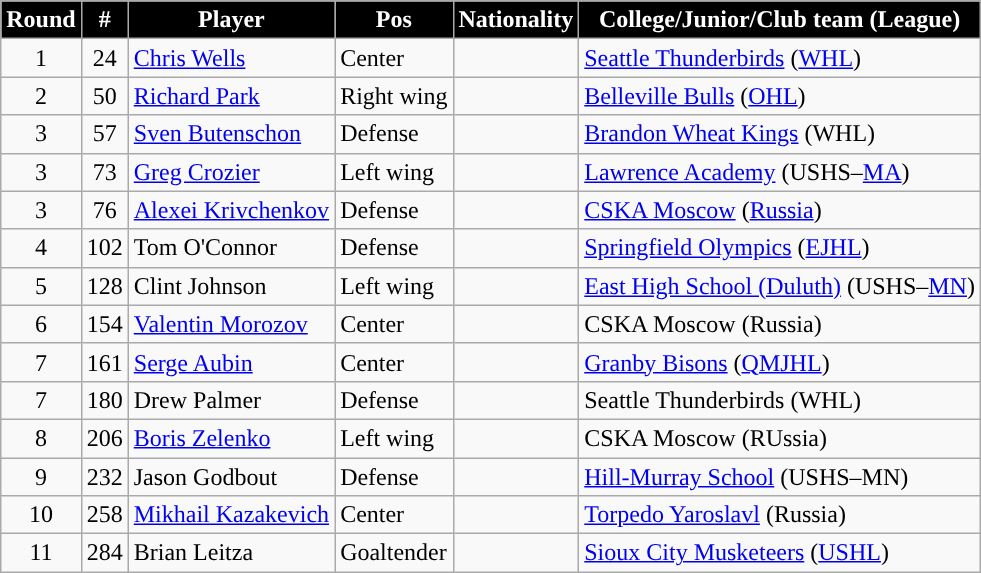<table class="wikitable">
<tr>
<th style="color:white; background:#000000; ">Round</th>
<th style="color:white; background:#000000; ">#</th>
<th style="color:white; background:#000000; ">Player</th>
<th style="color:white; background:#000000; ">Pos</th>
<th style="color:white; background:#000000; ">Nationality</th>
<th style="color:white; background:#000000; ">College/Junior/Club team (League)</th>
</tr>
<tr>
<td style="text-align:center">1</td>
<td style="text-align:center">24</td>
<td><a href='#'>Chris Wells</a></td>
<td>Center</td>
<td></td>
<td><a href='#'>Seattle Thunderbirds</a> (<a href='#'>WHL</a>)</td>
</tr>
<tr>
<td style="text-align:center">2</td>
<td style="text-align:center">50</td>
<td><a href='#'>Richard Park</a></td>
<td>Right wing</td>
<td></td>
<td><a href='#'>Belleville Bulls</a> (<a href='#'>OHL</a>)</td>
</tr>
<tr>
<td style="text-align:center">3</td>
<td style="text-align:center">57</td>
<td><a href='#'>Sven Butenschon</a></td>
<td>Defense</td>
<td></td>
<td><a href='#'>Brandon Wheat Kings</a> (WHL)</td>
</tr>
<tr>
<td style="text-align:center">3</td>
<td style="text-align:center">73</td>
<td><a href='#'>Greg Crozier</a></td>
<td>Left wing</td>
<td></td>
<td><a href='#'>Lawrence Academy</a> (USHS–<a href='#'>MA</a>)</td>
</tr>
<tr>
<td style="text-align:center">3</td>
<td style="text-align:center">76</td>
<td><a href='#'>Alexei Krivchenkov</a></td>
<td>Defense</td>
<td></td>
<td><a href='#'>CSKA Moscow</a> (<a href='#'>Russia</a>)</td>
</tr>
<tr>
<td style="text-align:center">4</td>
<td style="text-align:center">102</td>
<td>Tom O'Connor</td>
<td>Defense</td>
<td></td>
<td><a href='#'>Springfield Olympics</a> (<a href='#'>EJHL</a>)</td>
</tr>
<tr>
<td style="text-align:center">5</td>
<td style="text-align:center">128</td>
<td>Clint Johnson</td>
<td>Left wing</td>
<td></td>
<td><a href='#'>East High School (Duluth)</a> (USHS–<a href='#'>MN</a>)</td>
</tr>
<tr>
<td style="text-align:center">6</td>
<td style="text-align:center">154</td>
<td><a href='#'>Valentin Morozov</a></td>
<td>Center</td>
<td></td>
<td>CSKA Moscow (Russia)</td>
</tr>
<tr>
<td style="text-align:center">7</td>
<td style="text-align:center">161</td>
<td><a href='#'>Serge Aubin</a></td>
<td>Center</td>
<td></td>
<td><a href='#'>Granby Bisons</a> (<a href='#'>QMJHL</a>)</td>
</tr>
<tr>
<td style="text-align:center">7</td>
<td style="text-align:center">180</td>
<td>Drew Palmer</td>
<td>Defense</td>
<td></td>
<td>Seattle Thunderbirds (WHL)</td>
</tr>
<tr>
<td style="text-align:center">8</td>
<td style="text-align:center">206</td>
<td><a href='#'>Boris Zelenko</a></td>
<td>Left wing</td>
<td></td>
<td>CSKA Moscow (RUssia)</td>
</tr>
<tr>
<td style="text-align:center">9</td>
<td style="text-align:center">232</td>
<td>Jason Godbout</td>
<td>Defense</td>
<td></td>
<td><a href='#'>Hill-Murray School</a> (USHS–MN)</td>
</tr>
<tr>
<td style="text-align:center">10</td>
<td style="text-align:center">258</td>
<td><a href='#'>Mikhail Kazakevich</a></td>
<td>Center</td>
<td></td>
<td><a href='#'>Torpedo Yaroslavl</a> (Russia)</td>
</tr>
<tr>
<td style="text-align:center">11</td>
<td style="text-align:center">284</td>
<td>Brian Leitza</td>
<td>Goaltender</td>
<td></td>
<td><a href='#'>Sioux City Musketeers</a> (<a href='#'>USHL</a>)</td>
</tr>
</table>
